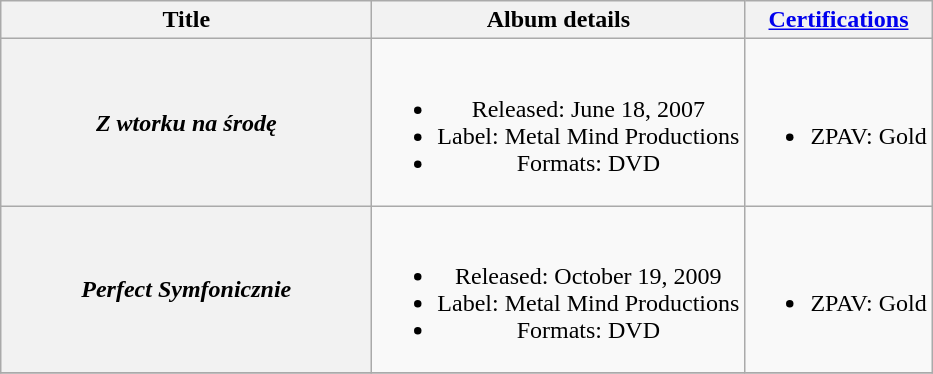<table class="wikitable plainrowheaders" style="text-align:center;">
<tr>
<th scope="col" style="width:15em;">Title</th>
<th scope="col">Album details</th>
<th scope="col"><a href='#'>Certifications</a></th>
</tr>
<tr>
<th scope="row"><em>Z wtorku na środę</em></th>
<td><br><ul><li>Released: June 18, 2007</li><li>Label: Metal Mind Productions</li><li>Formats: DVD</li></ul></td>
<td><br><ul><li>ZPAV: Gold</li></ul></td>
</tr>
<tr>
<th scope="row"><em>Perfect Symfonicznie</em></th>
<td><br><ul><li>Released: October 19, 2009</li><li>Label: Metal Mind Productions</li><li>Formats: DVD</li></ul></td>
<td><br><ul><li>ZPAV: Gold</li></ul></td>
</tr>
<tr>
</tr>
</table>
